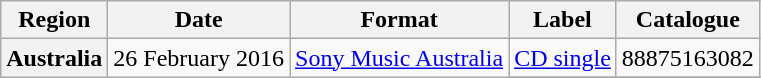<table class="wikitable plainrowheaders">
<tr>
<th scope="col">Region</th>
<th scope="col">Date</th>
<th scope="col">Format</th>
<th scope="col">Label</th>
<th scope="col">Catalogue</th>
</tr>
<tr>
<th scope="row" rowspan="2">Australia</th>
<td rowspan="2">26 February 2016</td>
<td rowspan="2"><a href='#'>Sony Music Australia</a></td>
<td><a href='#'>CD single</a></td>
<td>88875163082</td>
</tr>
<tr>
</tr>
</table>
